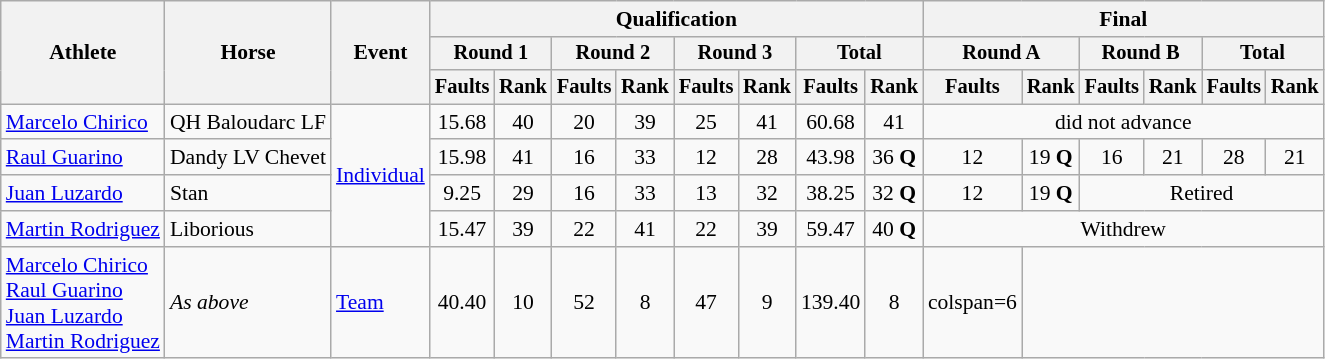<table class=wikitable style=font-size:90%;text-align:center>
<tr>
<th rowspan=3>Athlete</th>
<th rowspan=3>Horse</th>
<th rowspan=3>Event</th>
<th colspan=8>Qualification</th>
<th colspan=6>Final</th>
</tr>
<tr style=font-size:95%>
<th colspan=2>Round 1</th>
<th colspan=2>Round 2</th>
<th colspan=2>Round 3</th>
<th colspan=2>Total</th>
<th colspan=2>Round A</th>
<th colspan=2>Round B</th>
<th colspan=2>Total</th>
</tr>
<tr style=font-size:95%>
<th>Faults</th>
<th>Rank</th>
<th>Faults</th>
<th>Rank</th>
<th>Faults</th>
<th>Rank</th>
<th>Faults</th>
<th>Rank</th>
<th>Faults</th>
<th>Rank</th>
<th>Faults</th>
<th>Rank</th>
<th>Faults</th>
<th>Rank</th>
</tr>
<tr>
<td align=left><a href='#'>Marcelo Chirico</a></td>
<td align=left>QH Baloudarc LF</td>
<td align=left rowspan=4><a href='#'>Individual</a></td>
<td>15.68</td>
<td>40</td>
<td>20</td>
<td>39</td>
<td>25</td>
<td>41</td>
<td>60.68</td>
<td>41</td>
<td colspan=6>did not advance</td>
</tr>
<tr>
<td align=left><a href='#'>Raul Guarino</a></td>
<td align=left>Dandy LV Chevet</td>
<td>15.98</td>
<td>41</td>
<td>16</td>
<td>33</td>
<td>12</td>
<td>28</td>
<td>43.98</td>
<td>36 <strong>Q</strong></td>
<td>12</td>
<td>19 <strong>Q</strong></td>
<td>16</td>
<td>21</td>
<td>28</td>
<td>21</td>
</tr>
<tr>
<td align=left><a href='#'>Juan Luzardo</a></td>
<td align=left>Stan</td>
<td>9.25</td>
<td>29</td>
<td>16</td>
<td>33</td>
<td>13</td>
<td>32</td>
<td>38.25</td>
<td>32 <strong>Q</strong></td>
<td>12</td>
<td>19 <strong>Q</strong></td>
<td colspan=4>Retired</td>
</tr>
<tr>
<td align=left><a href='#'>Martin Rodriguez</a></td>
<td align=left>Liborious</td>
<td>15.47</td>
<td>39</td>
<td>22</td>
<td>41</td>
<td>22</td>
<td>39</td>
<td>59.47</td>
<td>40 <strong>Q</strong></td>
<td colspan=6>Withdrew</td>
</tr>
<tr>
<td align=left><a href='#'>Marcelo Chirico</a><br><a href='#'>Raul Guarino</a><br><a href='#'>Juan Luzardo</a><br><a href='#'>Martin Rodriguez</a></td>
<td align=left><em>As above</em></td>
<td align=left><a href='#'>Team</a></td>
<td>40.40</td>
<td>10</td>
<td>52</td>
<td>8</td>
<td>47</td>
<td>9</td>
<td>139.40</td>
<td>8</td>
<td>colspan=6 </td>
</tr>
</table>
